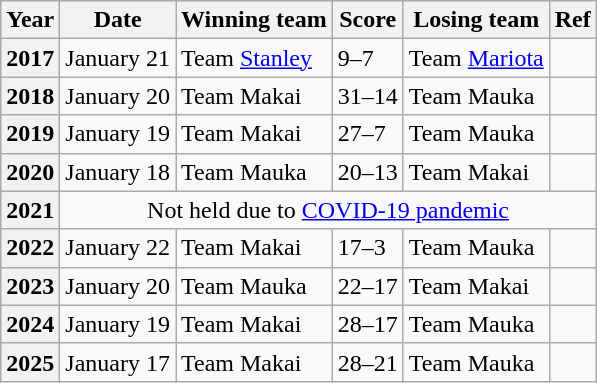<table class="wikitable">
<tr>
<th>Year</th>
<th>Date</th>
<th>Winning team</th>
<th>Score</th>
<th>Losing team</th>
<th>Ref</th>
</tr>
<tr>
<th>2017</th>
<td>January 21</td>
<td>Team <a href='#'>Stanley</a></td>
<td>9–7</td>
<td>Team <a href='#'>Mariota</a></td>
<td></td>
</tr>
<tr>
<th>2018</th>
<td>January 20</td>
<td>Team Makai</td>
<td>31–14</td>
<td>Team Mauka</td>
<td></td>
</tr>
<tr>
<th>2019</th>
<td>January 19</td>
<td>Team Makai</td>
<td>27–7</td>
<td>Team Mauka</td>
<td></td>
</tr>
<tr>
<th>2020</th>
<td>January 18</td>
<td>Team Mauka</td>
<td>20–13</td>
<td>Team Makai</td>
<td></td>
</tr>
<tr>
<th>2021</th>
<td colspan=5 align=center>Not held due to <a href='#'>COVID-19 pandemic</a></td>
</tr>
<tr>
<th>2022</th>
<td>January 22</td>
<td>Team Makai</td>
<td>17–3</td>
<td>Team Mauka</td>
<td></td>
</tr>
<tr>
<th>2023</th>
<td>January 20</td>
<td>Team Mauka</td>
<td>22–17</td>
<td>Team Makai</td>
<td></td>
</tr>
<tr>
<th>2024</th>
<td>January 19</td>
<td>Team Makai</td>
<td>28–17</td>
<td>Team Mauka</td>
<td></td>
</tr>
<tr>
<th>2025</th>
<td>January 17</td>
<td>Team Makai</td>
<td>28–21</td>
<td>Team Mauka</td>
<td></td>
</tr>
</table>
